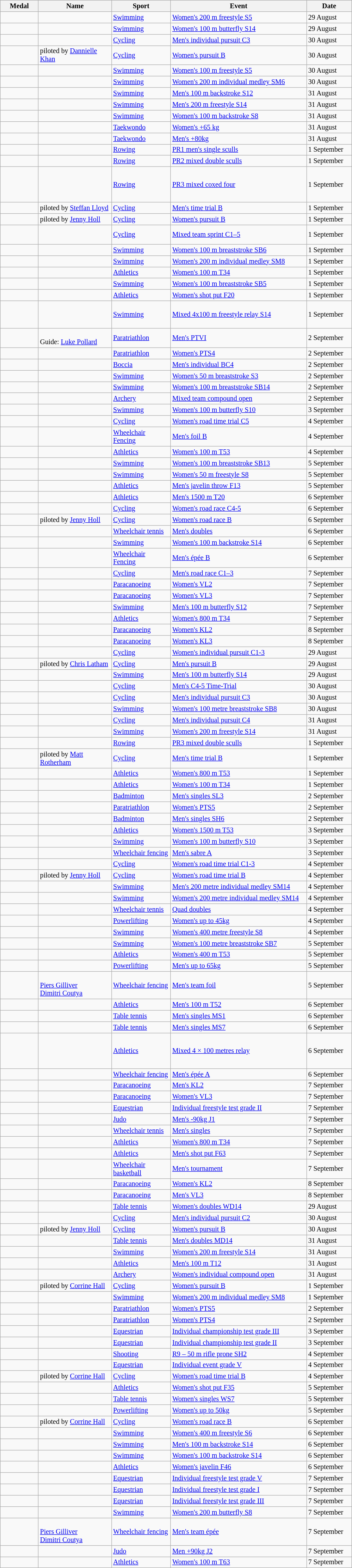<table class="wikitable sortable" style="font-size:92%">
<tr>
<th style="width:5em">Medal</th>
<th style="width:10em">Name</th>
<th style="width:8em">Sport</th>
<th style="width:19em">Event</th>
<th style="width:6em">Date</th>
</tr>
<tr>
<td></td>
<td></td>
<td><a href='#'>Swimming</a></td>
<td><a href='#'>Women's 200 m freestyle S5</a></td>
<td>29 August</td>
</tr>
<tr>
<td></td>
<td></td>
<td><a href='#'>Swimming</a></td>
<td><a href='#'>Women's 100 m butterfly S14</a></td>
<td>29 August</td>
</tr>
<tr>
<td></td>
<td></td>
<td><a href='#'>Cycling</a></td>
<td><a href='#'>Men's individual pursuit C3</a></td>
<td>30 August</td>
</tr>
<tr>
<td></td>
<td> piloted by <a href='#'>Dannielle Khan</a></td>
<td><a href='#'>Cycling</a></td>
<td><a href='#'>Women's pursuit B</a></td>
<td>30 August</td>
</tr>
<tr>
<td></td>
<td></td>
<td><a href='#'>Swimming</a></td>
<td><a href='#'>Women's 100 m freestyle S5</a></td>
<td>30 August</td>
</tr>
<tr>
<td></td>
<td></td>
<td><a href='#'>Swimming</a></td>
<td><a href='#'>Women's 200 m individual medley SM6</a></td>
<td>30 August</td>
</tr>
<tr>
<td></td>
<td></td>
<td><a href='#'>Swimming</a></td>
<td><a href='#'>Men's 100 m backstroke S12</a></td>
<td>31 August</td>
</tr>
<tr>
<td></td>
<td></td>
<td><a href='#'>Swimming</a></td>
<td><a href='#'>Men's 200 m freestyle S14</a></td>
<td>31 August</td>
</tr>
<tr>
<td></td>
<td></td>
<td><a href='#'>Swimming</a></td>
<td><a href='#'>Women's 100 m backstroke S8</a></td>
<td>31 August</td>
</tr>
<tr>
<td></td>
<td></td>
<td><a href='#'>Taekwondo</a></td>
<td><a href='#'>Women's +65 kg</a></td>
<td>31 August</td>
</tr>
<tr>
<td></td>
<td></td>
<td><a href='#'>Taekwondo</a></td>
<td><a href='#'>Men's +80kg</a></td>
<td>31 August</td>
</tr>
<tr>
<td></td>
<td></td>
<td><a href='#'>Rowing</a></td>
<td><a href='#'>PR1 men's single sculls</a></td>
<td>1 September</td>
</tr>
<tr>
<td></td>
<td><br></td>
<td><a href='#'>Rowing</a></td>
<td><a href='#'>PR2 mixed double sculls</a></td>
<td>1 September</td>
</tr>
<tr>
<td></td>
<td><br><br><br><br></td>
<td><a href='#'>Rowing</a></td>
<td><a href='#'>PR3 mixed coxed four</a></td>
<td>1 September</td>
</tr>
<tr>
<td></td>
<td> piloted by <a href='#'>Steffan Lloyd</a></td>
<td><a href='#'>Cycling</a></td>
<td><a href='#'>Men's time trial B</a></td>
<td>1 September</td>
</tr>
<tr>
<td></td>
<td> piloted by <a href='#'>Jenny Holl</a></td>
<td><a href='#'>Cycling</a></td>
<td><a href='#'>Women's pursuit B</a></td>
<td>1 September</td>
</tr>
<tr>
<td></td>
<td><br><br></td>
<td><a href='#'>Cycling</a></td>
<td><a href='#'>Mixed team sprint C1–5</a></td>
<td>1 September</td>
</tr>
<tr>
<td></td>
<td></td>
<td><a href='#'>Swimming</a></td>
<td><a href='#'>Women's 100 m breaststroke SB6</a></td>
<td>1 September</td>
</tr>
<tr>
<td></td>
<td></td>
<td><a href='#'>Swimming</a></td>
<td><a href='#'>Women's 200 m individual medley SM8</a></td>
<td>1 September</td>
</tr>
<tr>
<td></td>
<td></td>
<td><a href='#'>Athletics</a></td>
<td><a href='#'>Women's 100 m T34</a></td>
<td>1 September</td>
</tr>
<tr>
<td></td>
<td></td>
<td><a href='#'>Swimming</a></td>
<td><a href='#'>Women's 100 m breaststroke SB5</a></td>
<td>1 September</td>
</tr>
<tr>
<td></td>
<td></td>
<td><a href='#'>Athletics</a></td>
<td><a href='#'>Women's shot put F20</a></td>
<td>1 September</td>
</tr>
<tr>
<td></td>
<td><br><br><br></td>
<td><a href='#'>Swimming</a></td>
<td><a href='#'>Mixed 4x100 m freestyle relay S14</a></td>
<td>1 September</td>
</tr>
<tr>
<td></td>
<td><br>Guide: <a href='#'>Luke Pollard</a></td>
<td><a href='#'>Paratriathlon</a></td>
<td><a href='#'>Men's PTVI</a></td>
<td>2 September</td>
</tr>
<tr>
<td></td>
<td></td>
<td><a href='#'>Paratriathlon</a></td>
<td><a href='#'>Women's PTS4</a></td>
<td>2 September</td>
</tr>
<tr>
<td></td>
<td></td>
<td><a href='#'>Boccia</a></td>
<td><a href='#'>Men's individual BC4</a></td>
<td>2 September</td>
</tr>
<tr>
<td></td>
<td></td>
<td><a href='#'>Swimming</a></td>
<td><a href='#'>Women's 50 m breaststroke S3</a></td>
<td>2 September</td>
</tr>
<tr>
<td></td>
<td></td>
<td><a href='#'>Swimming</a></td>
<td><a href='#'>Women's 100 m breaststroke SB14</a></td>
<td>2 September</td>
</tr>
<tr>
<td></td>
<td><br></td>
<td><a href='#'>Archery</a></td>
<td><a href='#'>Mixed team compound open</a></td>
<td>2 September</td>
</tr>
<tr>
<td></td>
<td></td>
<td><a href='#'>Swimming</a></td>
<td><a href='#'>Women's 100 m butterfly S10</a></td>
<td>3 September</td>
</tr>
<tr>
<td></td>
<td></td>
<td><a href='#'>Cycling</a></td>
<td><a href='#'>Women's road time trial C5</a></td>
<td>4 September</td>
</tr>
<tr>
<td></td>
<td></td>
<td><a href='#'>Wheelchair Fencing</a></td>
<td><a href='#'>Men's foil B</a></td>
<td>4 September</td>
</tr>
<tr>
<td></td>
<td></td>
<td><a href='#'>Athletics</a></td>
<td><a href='#'>Women's 100 m T53</a></td>
<td>4 September</td>
</tr>
<tr>
<td></td>
<td></td>
<td><a href='#'>Swimming</a></td>
<td><a href='#'>Women's 100 m breaststroke SB13</a></td>
<td>5 September</td>
</tr>
<tr>
<td></td>
<td></td>
<td><a href='#'>Swimming</a></td>
<td><a href='#'>Women's 50 m freestyle S8</a></td>
<td>5 September</td>
</tr>
<tr>
<td></td>
<td></td>
<td><a href='#'>Athletics</a></td>
<td><a href='#'>Men's javelin throw F13</a></td>
<td>5 September</td>
</tr>
<tr>
<td></td>
<td></td>
<td><a href='#'>Athletics</a></td>
<td><a href='#'>Men's 1500 m T20</a></td>
<td>6 September</td>
</tr>
<tr>
<td></td>
<td></td>
<td><a href='#'>Cycling</a></td>
<td><a href='#'>Women's road race C4-5</a></td>
<td>6 September</td>
</tr>
<tr>
<td></td>
<td> piloted by <a href='#'>Jenny Holl</a></td>
<td><a href='#'>Cycling</a></td>
<td><a href='#'>Women's road race B</a></td>
<td>6 September</td>
</tr>
<tr>
<td></td>
<td><br></td>
<td><a href='#'>Wheelchair tennis</a></td>
<td><a href='#'>Men's doubles</a></td>
<td>6 September</td>
</tr>
<tr>
<td></td>
<td></td>
<td><a href='#'>Swimming</a></td>
<td><a href='#'>Women's 100 m backstroke S14</a></td>
<td>6 September</td>
</tr>
<tr>
<td></td>
<td></td>
<td><a href='#'>Wheelchair Fencing</a></td>
<td><a href='#'>Men's épée B</a></td>
<td>6 September</td>
</tr>
<tr>
<td></td>
<td></td>
<td><a href='#'>Cycling</a></td>
<td><a href='#'>Men's road race C1–3</a></td>
<td>7 September</td>
</tr>
<tr>
<td></td>
<td></td>
<td><a href='#'>Paracanoeing</a></td>
<td><a href='#'>Women's VL2</a></td>
<td>7 September</td>
</tr>
<tr>
<td></td>
<td></td>
<td><a href='#'>Paracanoeing</a></td>
<td><a href='#'>Women's VL3</a></td>
<td>7 September</td>
</tr>
<tr>
<td></td>
<td></td>
<td><a href='#'>Swimming</a></td>
<td><a href='#'>Men's 100 m butterfly S12</a></td>
<td>7 September</td>
</tr>
<tr>
<td></td>
<td></td>
<td><a href='#'>Athletics</a></td>
<td><a href='#'>Women's 800 m T34</a></td>
<td>7 September</td>
</tr>
<tr>
<td></td>
<td></td>
<td><a href='#'>Paracanoeing</a></td>
<td><a href='#'>Women's KL2</a></td>
<td>8 September</td>
</tr>
<tr>
<td></td>
<td></td>
<td><a href='#'>Paracanoeing</a></td>
<td><a href='#'>Women's KL3</a></td>
<td>8 September</td>
</tr>
<tr>
<td></td>
<td></td>
<td><a href='#'>Cycling</a></td>
<td><a href='#'>Women's individual pursuit C1-3</a></td>
<td>29 August</td>
</tr>
<tr>
<td></td>
<td> piloted by <a href='#'>Chris Latham</a></td>
<td><a href='#'>Cycling</a></td>
<td><a href='#'>Men's pursuit B</a></td>
<td>29 August</td>
</tr>
<tr>
<td></td>
<td></td>
<td><a href='#'>Swimming</a></td>
<td><a href='#'>Men's 100 m butterfly S14</a></td>
<td>29 August</td>
</tr>
<tr>
<td></td>
<td></td>
<td><a href='#'>Cycling</a></td>
<td><a href='#'>Men's C4-5 Time-Trial</a></td>
<td>30 August</td>
</tr>
<tr>
<td></td>
<td></td>
<td><a href='#'>Cycling</a></td>
<td><a href='#'>Men's individual pursuit C3</a></td>
<td>30 August</td>
</tr>
<tr>
<td></td>
<td></td>
<td><a href='#'>Swimming</a></td>
<td><a href='#'>Women's 100 metre breaststroke SB8</a></td>
<td>30 August</td>
</tr>
<tr>
<td></td>
<td></td>
<td><a href='#'>Cycling</a></td>
<td><a href='#'>Men's individual pursuit C4</a></td>
<td>31 August</td>
</tr>
<tr>
<td></td>
<td></td>
<td><a href='#'>Swimming</a></td>
<td><a href='#'>Women's 200 m freestyle S14</a></td>
<td>31 August</td>
</tr>
<tr>
<td></td>
<td><br></td>
<td><a href='#'>Rowing</a></td>
<td><a href='#'>PR3 mixed double sculls</a></td>
<td>1 September</td>
</tr>
<tr>
<td></td>
<td> piloted by <a href='#'>Matt Rotherham</a></td>
<td><a href='#'>Cycling</a></td>
<td><a href='#'>Men's time trial B</a></td>
<td>1 September</td>
</tr>
<tr>
<td></td>
<td></td>
<td><a href='#'>Athletics</a></td>
<td><a href='#'>Women's 800 m T53</a></td>
<td>1 September</td>
</tr>
<tr>
<td></td>
<td></td>
<td><a href='#'>Athletics</a></td>
<td><a href='#'>Women's 100 m T34</a></td>
<td>1 September</td>
</tr>
<tr>
<td></td>
<td></td>
<td><a href='#'>Badminton</a></td>
<td><a href='#'>Men's singles SL3</a></td>
<td>2 September</td>
</tr>
<tr>
<td></td>
<td></td>
<td><a href='#'>Paratriathlon</a></td>
<td><a href='#'>Women's PTS5</a></td>
<td>2 September</td>
</tr>
<tr>
<td></td>
<td></td>
<td><a href='#'>Badminton</a></td>
<td><a href='#'>Men's singles SH6</a></td>
<td>2 September</td>
</tr>
<tr>
<td></td>
<td></td>
<td><a href='#'>Athletics</a></td>
<td><a href='#'>Women's 1500 m T53</a></td>
<td>3 September</td>
</tr>
<tr>
<td></td>
<td></td>
<td><a href='#'>Swimming</a></td>
<td><a href='#'>Women's 100 m butterfly S10</a></td>
<td>3 September</td>
</tr>
<tr>
<td></td>
<td></td>
<td><a href='#'>Wheelchair fencing</a></td>
<td><a href='#'>Men's sabre A</a></td>
<td>3 September</td>
</tr>
<tr>
<td></td>
<td></td>
<td><a href='#'>Cycling</a></td>
<td><a href='#'>Women's road time trial C1-3</a></td>
<td>4 September</td>
</tr>
<tr>
<td></td>
<td> piloted by <a href='#'>Jenny Holl</a></td>
<td><a href='#'>Cycling</a></td>
<td><a href='#'>Women's road time trial B</a></td>
<td>4 September</td>
</tr>
<tr>
<td></td>
<td></td>
<td><a href='#'>Swimming</a></td>
<td><a href='#'>Men's 200 metre individual medley SM14</a></td>
<td>4 September</td>
</tr>
<tr>
<td></td>
<td></td>
<td><a href='#'>Swimming</a></td>
<td><a href='#'>Women's 200 metre individual medley SM14</a></td>
<td>4 September</td>
</tr>
<tr>
<td></td>
<td><br></td>
<td><a href='#'>Wheelchair tennis</a></td>
<td><a href='#'>Quad doubles</a></td>
<td>4 September</td>
</tr>
<tr>
<td></td>
<td></td>
<td><a href='#'>Powerlifting</a></td>
<td><a href='#'>Women's up to 45kg</a></td>
<td>4 September</td>
</tr>
<tr>
<td></td>
<td></td>
<td><a href='#'>Swimming</a></td>
<td><a href='#'>Women's 400 metre freestyle S8</a></td>
<td>4 September</td>
</tr>
<tr>
<td></td>
<td></td>
<td><a href='#'>Swimming</a></td>
<td><a href='#'>Women's 100 metre breaststroke SB7</a></td>
<td>5 September</td>
</tr>
<tr>
<td></td>
<td></td>
<td><a href='#'>Athletics</a></td>
<td><a href='#'>Women's 400 m T53</a></td>
<td>5 September</td>
</tr>
<tr>
<td></td>
<td></td>
<td><a href='#'>Powerlifting</a></td>
<td><a href='#'>Men's up to 65kg</a></td>
<td>5 September</td>
</tr>
<tr>
<td></td>
<td><br><a href='#'>Piers Gilliver</a><br><a href='#'>Dimitri Coutya</a></td>
<td><a href='#'>Wheelchair fencing</a></td>
<td><a href='#'>Men's team foil</a></td>
<td>5 September</td>
</tr>
<tr>
<td></td>
<td></td>
<td><a href='#'>Athletics</a></td>
<td><a href='#'>Men's 100 m T52</a></td>
<td>6 September</td>
</tr>
<tr>
<td></td>
<td></td>
<td><a href='#'>Table tennis</a></td>
<td><a href='#'>Men's singles MS1</a></td>
<td>6 September</td>
</tr>
<tr>
<td></td>
<td></td>
<td><a href='#'>Table tennis</a></td>
<td><a href='#'>Men's singles MS7</a></td>
<td>6 September</td>
</tr>
<tr>
<td></td>
<td><br><br><br><br></td>
<td><a href='#'>Athletics</a></td>
<td><a href='#'>Mixed 4 × 100 metres relay</a></td>
<td>6 September</td>
</tr>
<tr>
<td></td>
<td></td>
<td><a href='#'>Wheelchair fencing</a></td>
<td><a href='#'>Men's épée A</a></td>
<td>6 September</td>
</tr>
<tr>
<td></td>
<td></td>
<td><a href='#'>Paracanoeing</a></td>
<td><a href='#'>Men's KL2</a></td>
<td>7 September</td>
</tr>
<tr>
<td></td>
<td></td>
<td><a href='#'>Paracanoeing</a></td>
<td><a href='#'>Women's VL3</a></td>
<td>7 September</td>
</tr>
<tr>
<td></td>
<td></td>
<td><a href='#'>Equestrian</a></td>
<td><a href='#'>Individual freestyle test grade II</a></td>
<td>7 September</td>
</tr>
<tr>
<td></td>
<td></td>
<td><a href='#'>Judo</a></td>
<td><a href='#'>Men's -90kg J1</a></td>
<td>7 September</td>
</tr>
<tr>
<td></td>
<td></td>
<td><a href='#'>Wheelchair tennis</a></td>
<td><a href='#'>Men's singles</a></td>
<td>7 September</td>
</tr>
<tr>
<td></td>
<td></td>
<td><a href='#'>Athletics</a></td>
<td><a href='#'>Women's 800 m T34</a></td>
<td>7 September</td>
</tr>
<tr>
<td></td>
<td></td>
<td><a href='#'>Athletics</a></td>
<td><a href='#'>Men's shot put F63</a></td>
<td>7 September</td>
</tr>
<tr>
<td></td>
<td><br></td>
<td><a href='#'>Wheelchair basketball</a></td>
<td><a href='#'>Men's tournament</a></td>
<td>7 September</td>
</tr>
<tr>
<td></td>
<td></td>
<td><a href='#'>Paracanoeing</a></td>
<td><a href='#'>Women's KL2</a></td>
<td>8 September</td>
</tr>
<tr>
<td></td>
<td></td>
<td><a href='#'>Paracanoeing</a></td>
<td><a href='#'>Men's VL3</a></td>
<td>8 September</td>
</tr>
<tr>
<td></td>
<td><br></td>
<td><a href='#'>Table tennis</a></td>
<td><a href='#'>Women's doubles WD14</a></td>
<td>29 August</td>
</tr>
<tr>
<td></td>
<td></td>
<td><a href='#'>Cycling</a></td>
<td><a href='#'>Men's individual pursuit C2</a></td>
<td>30 August</td>
</tr>
<tr>
<td></td>
<td> piloted by <a href='#'>Jenny Holl</a></td>
<td><a href='#'>Cycling</a></td>
<td><a href='#'>Women's pursuit B</a></td>
<td>30 August</td>
</tr>
<tr>
<td></td>
<td><br></td>
<td><a href='#'>Table tennis</a></td>
<td><a href='#'>Men's doubles MD14</a></td>
<td>31 August</td>
</tr>
<tr>
<td></td>
<td></td>
<td><a href='#'>Swimming</a></td>
<td><a href='#'>Women's 200 m freestyle S14</a></td>
<td>31 August</td>
</tr>
<tr>
<td></td>
<td></td>
<td><a href='#'>Athletics</a></td>
<td><a href='#'>Men's 100 m T12</a></td>
<td>31 August</td>
</tr>
<tr>
<td></td>
<td></td>
<td><a href='#'>Archery</a></td>
<td><a href='#'>Women's individual compound open</a></td>
<td>31 August</td>
</tr>
<tr>
<td></td>
<td> piloted by <a href='#'>Corrine Hall</a></td>
<td><a href='#'>Cycling</a></td>
<td><a href='#'>Women's pursuit B</a></td>
<td>1 September</td>
</tr>
<tr>
<td></td>
<td></td>
<td><a href='#'>Swimming</a></td>
<td><a href='#'>Women's 200 m individual medley SM8</a></td>
<td>1 September</td>
</tr>
<tr>
<td></td>
<td></td>
<td><a href='#'>Paratriathlon</a></td>
<td><a href='#'>Women's PTS5</a></td>
<td>2 September</td>
</tr>
<tr>
<td></td>
<td></td>
<td><a href='#'>Paratriathlon</a></td>
<td><a href='#'>Women's PTS4</a></td>
<td>2 September</td>
</tr>
<tr>
<td></td>
<td></td>
<td><a href='#'>Equestrian</a></td>
<td><a href='#'>Individual championship test grade III</a></td>
<td>3 September</td>
</tr>
<tr>
<td></td>
<td></td>
<td><a href='#'>Equestrian</a></td>
<td><a href='#'>Individual championship test grade II</a></td>
<td>3 September</td>
</tr>
<tr>
<td></td>
<td></td>
<td><a href='#'>Shooting</a></td>
<td><a href='#'>R9 – 50 m rifle prone SH2</a></td>
<td>4 September</td>
</tr>
<tr>
<td></td>
<td></td>
<td><a href='#'>Equestrian</a></td>
<td><a href='#'>Individual event grade V</a></td>
<td>4 September</td>
</tr>
<tr>
<td></td>
<td> piloted by <a href='#'>Corrine Hall</a></td>
<td><a href='#'>Cycling</a></td>
<td><a href='#'>Women's road time trial B</a></td>
<td>4 September</td>
</tr>
<tr>
<td></td>
<td></td>
<td><a href='#'>Athletics</a></td>
<td><a href='#'>Women's shot put F35</a></td>
<td>5 September</td>
</tr>
<tr>
<td></td>
<td></td>
<td><a href='#'>Table tennis</a></td>
<td><a href='#'>Women's singles WS7</a></td>
<td>5 September</td>
</tr>
<tr>
<td></td>
<td></td>
<td><a href='#'>Powerlifting</a></td>
<td><a href='#'>Women's up to 50kg</a></td>
<td>5 September</td>
</tr>
<tr>
<td></td>
<td> piloted by <a href='#'>Corrine Hall</a></td>
<td><a href='#'>Cycling</a></td>
<td><a href='#'>Women's road race B</a></td>
<td>6 September</td>
</tr>
<tr>
<td></td>
<td></td>
<td><a href='#'>Swimming</a></td>
<td><a href='#'>Women's 400 m freestyle S6</a></td>
<td>6 September</td>
</tr>
<tr>
<td></td>
<td></td>
<td><a href='#'>Swimming</a></td>
<td><a href='#'>Men's 100 m  backstroke S14</a></td>
<td>6 September</td>
</tr>
<tr>
<td></td>
<td></td>
<td><a href='#'>Swimming</a></td>
<td><a href='#'>Women's 100 m  backstroke S14</a></td>
<td>6 September</td>
</tr>
<tr>
<td></td>
<td></td>
<td><a href='#'>Athletics</a></td>
<td><a href='#'>Women's javelin F46</a></td>
<td>6 September</td>
</tr>
<tr>
<td></td>
<td></td>
<td><a href='#'>Equestrian</a></td>
<td><a href='#'>Individual freestyle test grade V</a></td>
<td>7 September</td>
</tr>
<tr>
<td></td>
<td></td>
<td><a href='#'>Equestrian</a></td>
<td><a href='#'>Individual freestyle test grade I</a></td>
<td>7 September</td>
</tr>
<tr>
<td></td>
<td></td>
<td><a href='#'>Equestrian</a></td>
<td><a href='#'>Individual freestyle test grade III</a></td>
<td>7 September</td>
</tr>
<tr>
<td></td>
<td></td>
<td><a href='#'>Swimming</a></td>
<td><a href='#'>Women's 200 m butterfly S8</a></td>
<td>7 September</td>
</tr>
<tr>
<td></td>
<td><br><a href='#'>Piers Gilliver</a><br><a href='#'>Dimitri Coutya</a></td>
<td><a href='#'>Wheelchair fencing</a></td>
<td><a href='#'>Men's team épée</a></td>
<td>7 September</td>
</tr>
<tr>
<td></td>
<td></td>
<td><a href='#'>Judo</a></td>
<td><a href='#'>Men +90kg J2</a></td>
<td>7 September</td>
</tr>
<tr>
<td></td>
<td></td>
<td><a href='#'>Athletics</a></td>
<td><a href='#'>Women's 100 m T63</a></td>
<td>7 September</td>
</tr>
</table>
